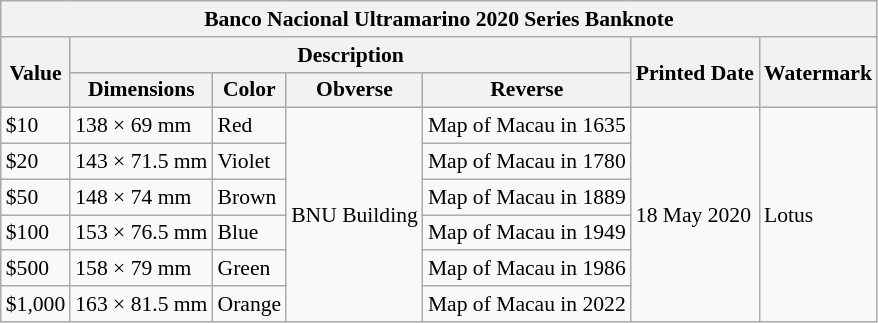<table class="wikitable" style="font-size: 90%">
<tr>
<th colspan="9">Banco Nacional Ultramarino 2020 Series Banknote</th>
</tr>
<tr>
<th ! rowspan="2">Value</th>
<th colspan="4">Description</th>
<th rowspan="2">Printed Date</th>
<th rowspan="2">Watermark</th>
</tr>
<tr>
<th>Dimensions</th>
<th>Color</th>
<th>Obverse</th>
<th>Reverse</th>
</tr>
<tr>
<td>$10</td>
<td>138 × 69 mm</td>
<td>Red</td>
<td rowspan="6">BNU Building</td>
<td>Map of Macau in 1635</td>
<td rowspan="6">18 May  2020</td>
<td rowspan="6">Lotus</td>
</tr>
<tr>
<td>$20</td>
<td>143 × 71.5 mm</td>
<td>Violet</td>
<td>Map of Macau in 1780</td>
</tr>
<tr>
<td>$50</td>
<td>148 × 74 mm</td>
<td>Brown</td>
<td>Map of Macau in 1889</td>
</tr>
<tr>
<td>$100</td>
<td>153 × 76.5 mm</td>
<td>Blue</td>
<td>Map of Macau in 1949</td>
</tr>
<tr>
<td>$500</td>
<td>158 × 79 mm</td>
<td>Green</td>
<td>Map of Macau in 1986</td>
</tr>
<tr>
<td>$1,000</td>
<td>163 × 81.5 mm</td>
<td>Orange</td>
<td>Map of Macau in 2022</td>
</tr>
</table>
